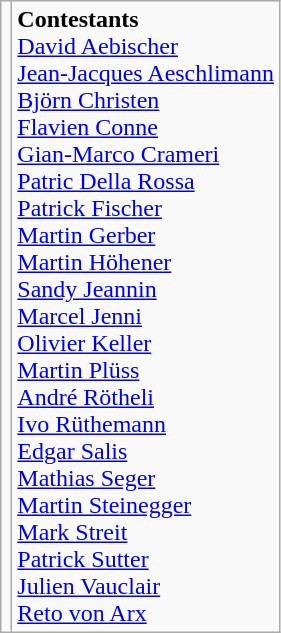<table class="wikitable" style="text-align:center">
<tr>
<td></td>
<td align=left><strong>Contestants</strong><br> <a href='#'>David Aebischer</a> <br> <a href='#'>Jean-Jacques Aeschlimann</a> <br> <a href='#'>Björn Christen</a> <br> <a href='#'>Flavien Conne</a> <br> <a href='#'>Gian-Marco Crameri</a> <br> <a href='#'>Patric Della Rossa</a> <br> <a href='#'>Patrick Fischer</a> <br> <a href='#'>Martin Gerber</a> <br> <a href='#'>Martin Höhener</a> <br> <a href='#'>Sandy Jeannin</a> <br> <a href='#'>Marcel Jenni</a> <br> <a href='#'>Olivier Keller</a> <br> <a href='#'>Martin Plüss</a> <br> <a href='#'>André Rötheli</a> <br> <a href='#'>Ivo Rüthemann</a> <br> <a href='#'>Edgar Salis</a> <br> <a href='#'>Mathias Seger</a> <br> <a href='#'>Martin Steinegger</a> <br> <a href='#'>Mark Streit</a> <br> <a href='#'>Patrick Sutter</a> <br> <a href='#'>Julien Vauclair</a> <br> <a href='#'>Reto von Arx</a></td>
</tr>
</table>
